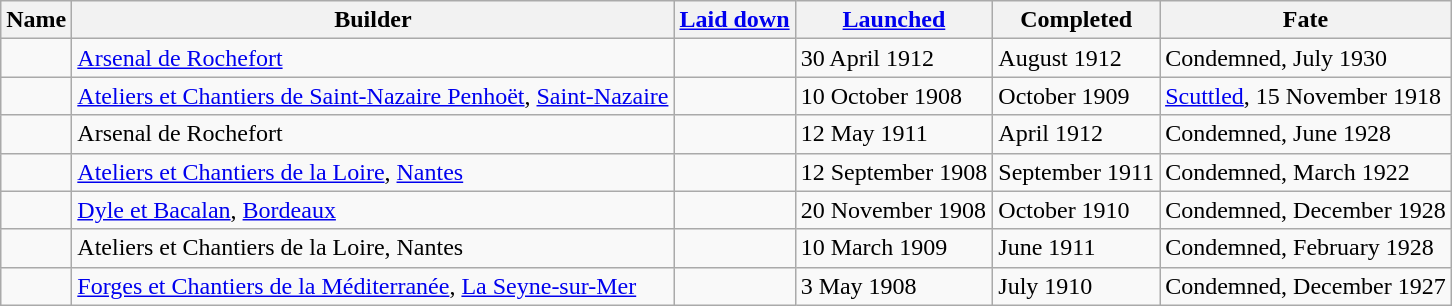<table class="wikitable">
<tr>
<th>Name</th>
<th>Builder</th>
<th><a href='#'>Laid down</a></th>
<th><a href='#'>Launched</a></th>
<th>Completed</th>
<th>Fate</th>
</tr>
<tr>
<td></td>
<td><a href='#'>Arsenal de Rochefort</a></td>
<td></td>
<td>30 April 1912</td>
<td>August 1912</td>
<td>Condemned, July 1930</td>
</tr>
<tr>
<td></td>
<td><a href='#'>Ateliers et Chantiers de Saint-Nazaire Penhoët</a>, <a href='#'>Saint-Nazaire</a></td>
<td></td>
<td>10 October 1908</td>
<td>October 1909</td>
<td><a href='#'>Scuttled</a>, 15 November 1918</td>
</tr>
<tr>
<td></td>
<td>Arsenal de Rochefort</td>
<td></td>
<td>12 May 1911</td>
<td>April 1912</td>
<td>Condemned, June 1928</td>
</tr>
<tr>
<td></td>
<td><a href='#'>Ateliers et Chantiers de la Loire</a>, <a href='#'>Nantes</a></td>
<td></td>
<td>12 September 1908</td>
<td>September 1911</td>
<td>Condemned, March 1922</td>
</tr>
<tr>
<td></td>
<td><a href='#'>Dyle et Bacalan</a>, <a href='#'>Bordeaux</a></td>
<td></td>
<td>20 November 1908</td>
<td>October 1910</td>
<td>Condemned, December 1928</td>
</tr>
<tr>
<td></td>
<td>Ateliers et Chantiers de la Loire, Nantes</td>
<td></td>
<td>10 March 1909</td>
<td>June 1911</td>
<td>Condemned, February 1928</td>
</tr>
<tr>
<td></td>
<td><a href='#'>Forges et Chantiers de la Méditerranée</a>, <a href='#'>La Seyne-sur-Mer</a></td>
<td></td>
<td>3 May 1908</td>
<td>July 1910</td>
<td>Condemned, December 1927</td>
</tr>
</table>
